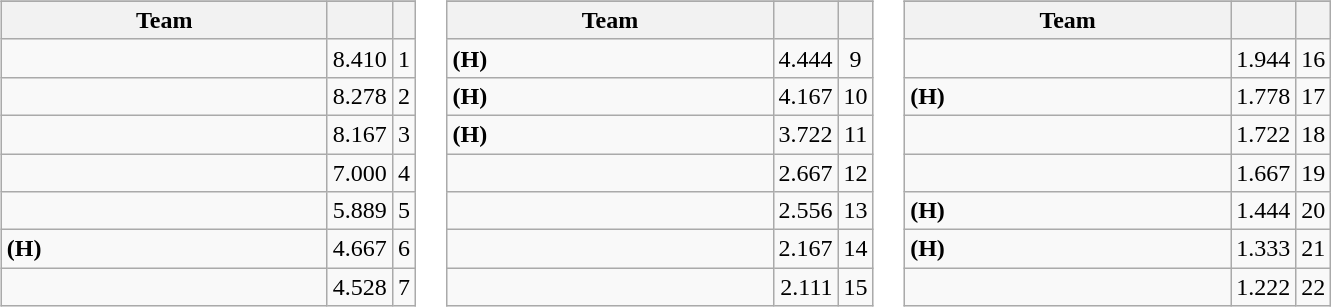<table>
<tr>
</tr>
<tr valign=top>
<td><br><table class="wikitable">
<tr>
</tr>
<tr>
<th width=210>Team</th>
<th></th>
<th></th>
</tr>
<tr>
<td></td>
<td align=right>8.410</td>
<td align=center>1</td>
</tr>
<tr>
<td></td>
<td align=right>8.278</td>
<td align=center>2</td>
</tr>
<tr>
<td></td>
<td align=right>8.167</td>
<td align=center>3</td>
</tr>
<tr>
<td></td>
<td align=right>7.000</td>
<td align=center>4</td>
</tr>
<tr>
<td></td>
<td align=right>5.889</td>
<td align=center>5</td>
</tr>
<tr>
<td> <strong>(H)</strong></td>
<td align=right>4.667</td>
<td align=center>6</td>
</tr>
<tr>
<td></td>
<td align=right>4.528</td>
<td align=center>7</td>
</tr>
</table>
</td>
<td><br><table class="wikitable">
<tr>
</tr>
<tr>
<th width=210>Team</th>
<th></th>
<th></th>
</tr>
<tr>
<td> <strong>(H)</strong></td>
<td align=right>4.444</td>
<td align=center>9</td>
</tr>
<tr>
<td> <strong>(H)</strong></td>
<td align=right>4.167</td>
<td align=center>10</td>
</tr>
<tr>
<td> <strong>(H)</strong></td>
<td align=right>3.722</td>
<td align=center>11</td>
</tr>
<tr>
<td></td>
<td align=right>2.667</td>
<td align=center>12</td>
</tr>
<tr>
<td></td>
<td align=right>2.556</td>
<td align=center>13</td>
</tr>
<tr>
<td></td>
<td align=right>2.167</td>
<td align=center>14</td>
</tr>
<tr>
<td></td>
<td align=right>2.111</td>
<td align=center>15</td>
</tr>
</table>
</td>
<td><br><table class="wikitable">
<tr>
</tr>
<tr>
<th width=210>Team</th>
<th></th>
<th></th>
</tr>
<tr>
<td></td>
<td align=right>1.944</td>
<td align=center>16</td>
</tr>
<tr>
<td> <strong>(H)</strong></td>
<td align=right>1.778</td>
<td align=center>17</td>
</tr>
<tr>
<td></td>
<td align=right>1.722</td>
<td align=center>18</td>
</tr>
<tr>
<td></td>
<td align=right>1.667</td>
<td align=center>19</td>
</tr>
<tr>
<td> <strong>(H)</strong></td>
<td align=right>1.444</td>
<td align=center>20</td>
</tr>
<tr>
<td> <strong>(H)</strong></td>
<td align=right>1.333</td>
<td align=center>21</td>
</tr>
<tr>
<td></td>
<td align=right>1.222</td>
<td align=center>22</td>
</tr>
</table>
</td>
</tr>
</table>
